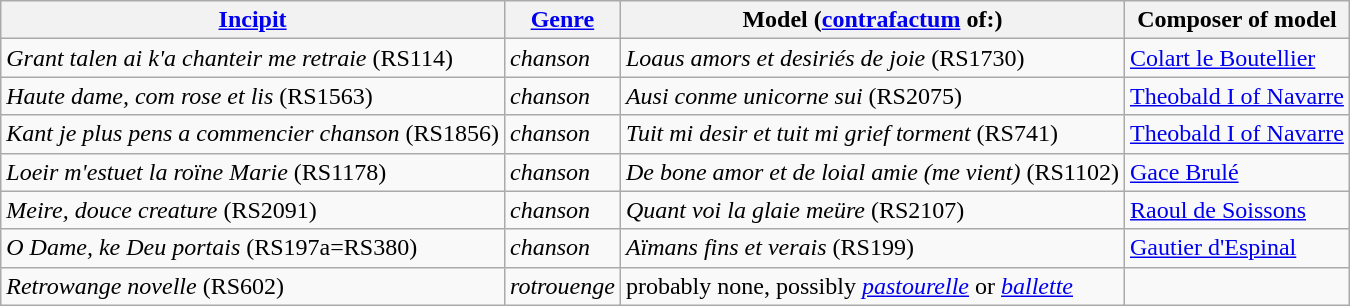<table class="wikitable" style="text-align:left;">
<tr>
<th><a href='#'>Incipit</a></th>
<th><a href='#'>Genre</a></th>
<th>Model (<a href='#'>contrafactum</a> of:)</th>
<th>Composer of model</th>
</tr>
<tr>
<td><em>Grant talen ai k'a chanteir me retraie</em> (RS114)</td>
<td><em>chanson</em></td>
<td><em>Loaus amors et desiriés de joie</em> (RS1730)</td>
<td><a href='#'>Colart le Boutellier</a></td>
</tr>
<tr>
<td><em>Haute dame, com rose et lis</em> (RS1563)</td>
<td><em>chanson</em></td>
<td><em>Ausi conme unicorne sui</em> (RS2075)</td>
<td><a href='#'>Theobald I of Navarre</a></td>
</tr>
<tr>
<td><em>Kant je plus pens a commencier chanson</em> (RS1856)</td>
<td><em>chanson</em></td>
<td><em>Tuit mi desir et tuit mi grief torment</em> (RS741)</td>
<td><a href='#'>Theobald I of Navarre</a></td>
</tr>
<tr>
<td><em>Loeir m'estuet la roïne Marie</em> (RS1178)</td>
<td><em>chanson</em></td>
<td><em>De bone amor et de loial amie (me vient)</em> (RS1102)</td>
<td><a href='#'>Gace Brulé</a></td>
</tr>
<tr>
<td><em>Meire, douce creature</em> (RS2091)</td>
<td><em>chanson</em></td>
<td><em>Quant voi la glaie meüre</em> (RS2107)</td>
<td><a href='#'>Raoul de Soissons</a></td>
</tr>
<tr>
<td><em>O Dame, ke Deu portais</em> (RS197a=RS380)</td>
<td><em>chanson</em></td>
<td><em>Aïmans fins et verais</em> (RS199)</td>
<td><a href='#'>Gautier d'Espinal</a></td>
</tr>
<tr>
<td><em>Retrowange novelle</em> (RS602)</td>
<td><em>rotrouenge</em></td>
<td>probably none, possibly <em><a href='#'>pastourelle</a></em> or <em><a href='#'>ballette</a></em></td>
<td></td>
</tr>
</table>
